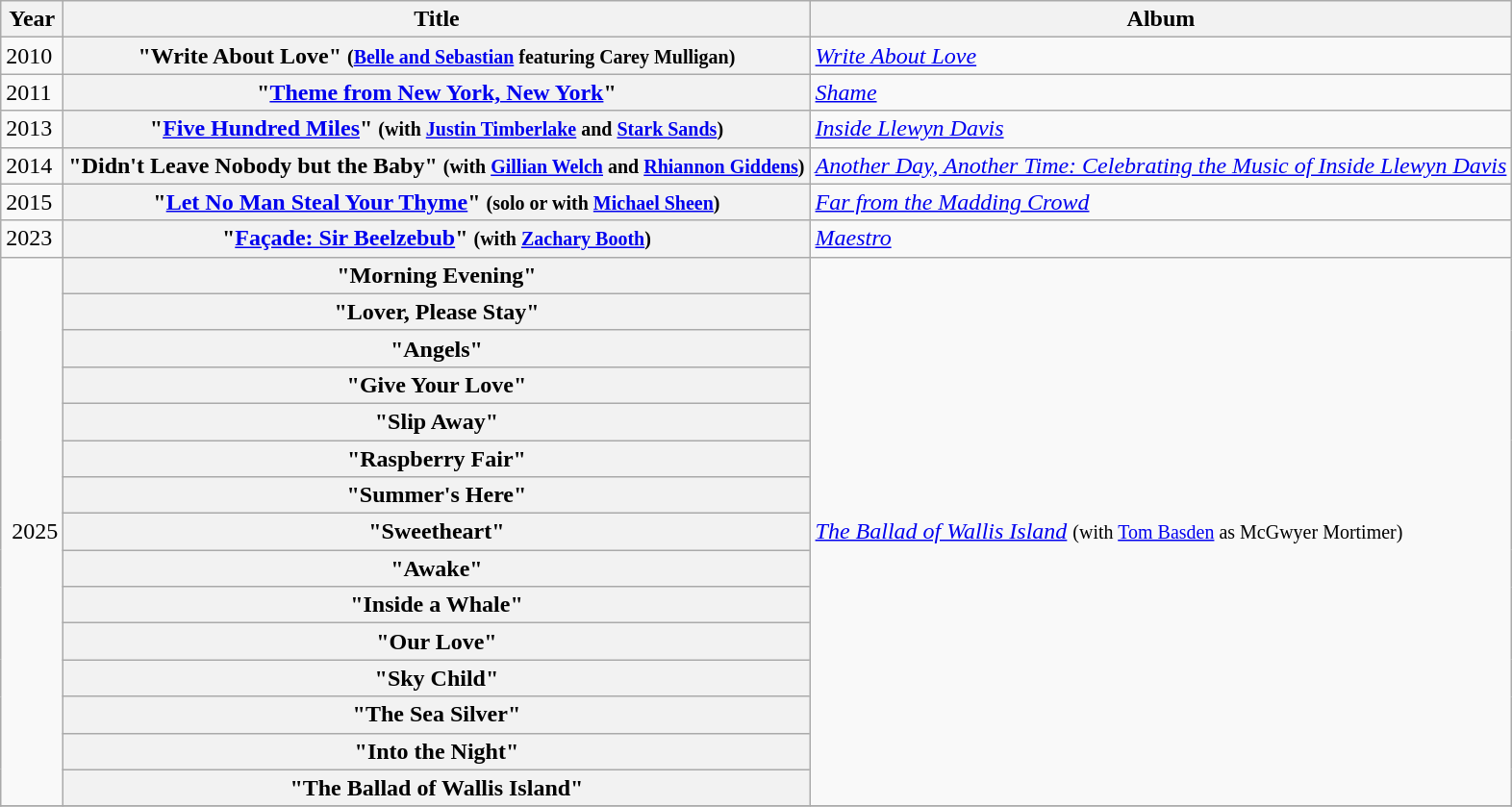<table class="wikitable plainrowheaders sortable">
<tr>
<th>Year</th>
<th>Title</th>
<th>Album</th>
</tr>
<tr>
<td>2010</td>
<th scope="row">"Write About Love" <small>(<a href='#'>Belle and Sebastian</a> featuring Carey Mulligan)</small></th>
<td><em><a href='#'>Write About Love</a></em></td>
</tr>
<tr>
<td>2011</td>
<th scope="row">"<a href='#'>Theme from New York, New York</a>"</th>
<td><em><a href='#'>Shame</a></em></td>
</tr>
<tr>
<td>2013</td>
<th scope="row">"<a href='#'>Five Hundred Miles</a>" <small>(with <a href='#'>Justin Timberlake</a> and <a href='#'>Stark Sands</a>)</small></th>
<td><em><a href='#'>Inside Llewyn Davis</a></em></td>
</tr>
<tr>
<td>2014</td>
<th scope="row">"Didn't Leave Nobody but the Baby" <small>(with <a href='#'>Gillian Welch</a> and <a href='#'>Rhiannon Giddens</a>)</small></th>
<td><em><a href='#'>Another Day, Another Time: Celebrating the Music of Inside Llewyn Davis</a></em></td>
</tr>
<tr>
<td>2015</td>
<th scope="row">"<a href='#'>Let No Man Steal Your Thyme</a>" <small>(solo or with <a href='#'>Michael Sheen</a>)</small></th>
<td><em><a href='#'>Far from the Madding Crowd</a></em></td>
</tr>
<tr>
<td>2023</td>
<th scope="row">"<a href='#'>Façade: Sir Beelzebub</a>" <small>(with <a href='#'>Zachary Booth</a>)</small></th>
<td><em><a href='#'>Maestro</a></em></td>
</tr>
<tr>
<td rowspan="15"> 2025</td>
<th scope="row">"Morning Evening"</th>
<td rowspan="15"><em><a href='#'>The Ballad of Wallis Island</a></em> <small>(with <a href='#'>Tom Basden</a> as McGwyer Mortimer)</small></td>
</tr>
<tr>
<th scope="row">"Lover, Please Stay"</th>
</tr>
<tr>
<th scope="row">"Angels"</th>
</tr>
<tr>
<th scope="row">"Give Your Love"</th>
</tr>
<tr>
<th scope="row">"Slip Away"</th>
</tr>
<tr>
<th scope="row">"Raspberry Fair"</th>
</tr>
<tr>
<th scope="row">"Summer's Here"</th>
</tr>
<tr>
<th scope="row">"Sweetheart"</th>
</tr>
<tr>
<th scope="row">"Awake"</th>
</tr>
<tr>
<th scope="row">"Inside a Whale"</th>
</tr>
<tr>
<th scope="row">"Our Love"</th>
</tr>
<tr>
<th scope="row">"Sky Child"</th>
</tr>
<tr>
<th scope="row">"The Sea Silver"</th>
</tr>
<tr>
<th scope="row">"Into the Night"</th>
</tr>
<tr>
<th scope="row">"The Ballad of Wallis Island"</th>
</tr>
<tr>
</tr>
</table>
